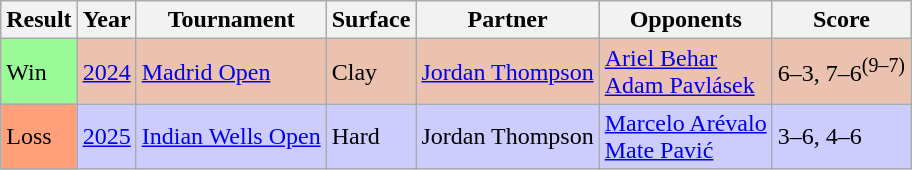<table class="wikitable">
<tr>
<th>Result</th>
<th>Year</th>
<th>Tournament</th>
<th>Surface</th>
<th>Partner</th>
<th>Opponents</th>
<th class="unsortable">Score</th>
</tr>
<tr bgcolor=ebc2af>
<td bgcolor=98fb98>Win</td>
<td><a href='#'>2024</a></td>
<td><a href='#'>Madrid Open</a></td>
<td>Clay</td>
<td> <a href='#'>Jordan Thompson</a></td>
<td> <a href='#'>Ariel Behar</a><br> <a href='#'>Adam Pavlásek</a></td>
<td>6–3, 7–6<sup>(9–7)</sup></td>
</tr>
<tr bgcolor=ccccff>
<td bgcolor=ffa07a>Loss</td>
<td><a href='#'>2025</a></td>
<td><a href='#'>Indian Wells Open</a></td>
<td>Hard</td>
<td> Jordan Thompson</td>
<td> <a href='#'>Marcelo Arévalo</a><br> <a href='#'>Mate Pavić</a></td>
<td>3–6, 4–6</td>
</tr>
</table>
